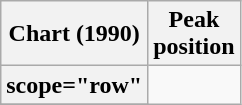<table class="wikitable sortable plainrowheaders">
<tr>
<th scope="col">Chart (1990)</th>
<th scope="col">Peak<br>position</th>
</tr>
<tr>
<th>scope="row"</th>
</tr>
<tr>
</tr>
</table>
